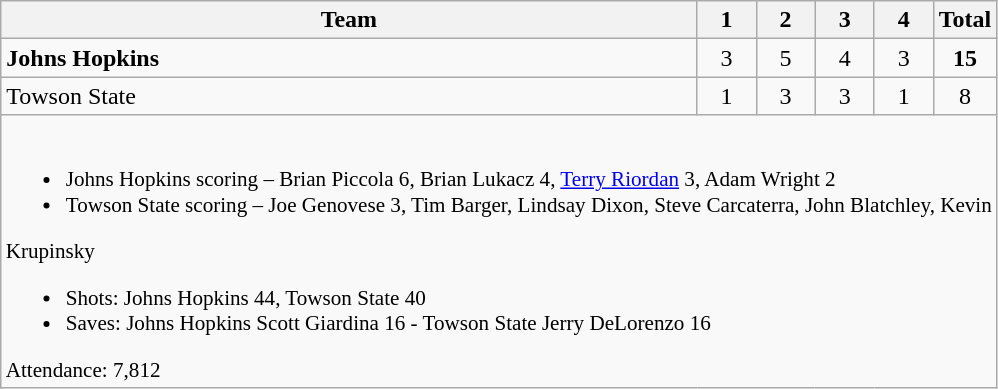<table class="wikitable" style="text-align:center; max-width:45em">
<tr>
<th>Team</th>
<th style="width:2em">1</th>
<th style="width:2em">2</th>
<th style="width:2em">3</th>
<th style="width:2em">4</th>
<th style="width:2em">Total</th>
</tr>
<tr>
<td style="text-align:left"><strong>Johns Hopkins</strong></td>
<td>3</td>
<td>5</td>
<td>4</td>
<td>3</td>
<td><strong>15</strong></td>
</tr>
<tr>
<td style="text-align:left">Towson State</td>
<td>1</td>
<td>3</td>
<td>3</td>
<td>1</td>
<td>8</td>
</tr>
<tr>
<td colspan=6 style="text-align:left; font-size:88%;"><br><ul><li>Johns Hopkins scoring – Brian Piccola 6, Brian Lukacz 4, <a href='#'>Terry Riordan</a> 3, Adam Wright 2</li><li>Towson State scoring – Joe Genovese 3, Tim Barger, Lindsay Dixon, Steve Carcaterra, John Blatchley, Kevin</li></ul>Krupinsky<ul><li>Shots: Johns Hopkins 44, Towson State 40</li><li>Saves: Johns Hopkins Scott Giardina 16 - Towson State Jerry DeLorenzo 16</li></ul>Attendance: 7,812
</td>
</tr>
</table>
